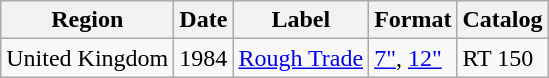<table class="wikitable">
<tr>
<th>Region</th>
<th>Date</th>
<th>Label</th>
<th>Format</th>
<th>Catalog</th>
</tr>
<tr>
<td>United Kingdom</td>
<td>1984</td>
<td><a href='#'>Rough Trade</a></td>
<td><a href='#'>7"</a>, <a href='#'>12"</a></td>
<td>RT 150</td>
</tr>
</table>
